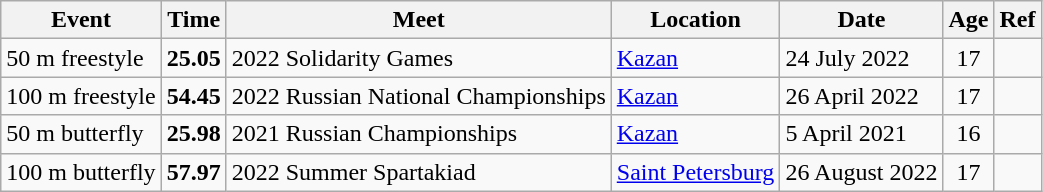<table class="wikitable">
<tr>
<th>Event</th>
<th>Time</th>
<th>Meet</th>
<th>Location</th>
<th>Date</th>
<th>Age</th>
<th>Ref</th>
</tr>
<tr>
<td>50 m freestyle</td>
<td style="text-align:center;"><strong>25.05</strong></td>
<td>2022 Solidarity Games</td>
<td><a href='#'>Kazan</a></td>
<td>24 July 2022</td>
<td style="text-align:center;">17</td>
<td style="text-align:center;"></td>
</tr>
<tr>
<td>100 m freestyle</td>
<td style="text-align:center;"><strong>54.45</strong></td>
<td>2022 Russian National Championships</td>
<td><a href='#'>Kazan</a></td>
<td>26 April 2022</td>
<td style="text-align:center;">17</td>
<td style="text-align:center;"></td>
</tr>
<tr>
<td>50 m butterfly</td>
<td style="text-align:center;"><strong>25.98</strong></td>
<td>2021 Russian Championships</td>
<td><a href='#'>Kazan</a></td>
<td>5 April 2021</td>
<td style="text-align:center;">16</td>
<td style="text-align:center;"></td>
</tr>
<tr>
<td>100 m butterfly</td>
<td style="text-align:center;"><strong>57.97</strong></td>
<td>2022 Summer Spartakiad</td>
<td><a href='#'>Saint Petersburg</a></td>
<td>26 August 2022</td>
<td style="text-align:center;">17</td>
<td style="text-align:center;"></td>
</tr>
</table>
